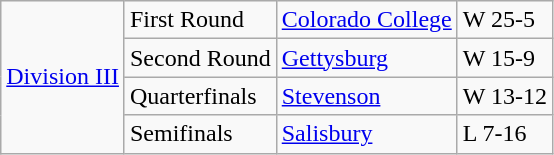<table class="wikitable">
<tr>
<td rowspan="4"><a href='#'>Division III</a></td>
<td>First Round</td>
<td><a href='#'>Colorado College</a></td>
<td>W 25-5</td>
</tr>
<tr>
<td>Second Round</td>
<td><a href='#'>Gettysburg</a></td>
<td>W 15-9</td>
</tr>
<tr>
<td>Quarterfinals</td>
<td><a href='#'>Stevenson</a></td>
<td>W 13-12</td>
</tr>
<tr>
<td>Semifinals</td>
<td><a href='#'>Salisbury</a></td>
<td>L 7-16</td>
</tr>
</table>
